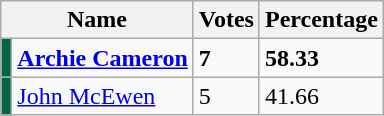<table class="wikitable">
<tr>
<th colspan="2">Name</th>
<th>Votes</th>
<th>Percentage</th>
</tr>
<tr>
<td style="background:#006644"></td>
<td><strong><a href='#'>Archie Cameron</a></strong></td>
<td><strong>7</strong></td>
<td><strong>58.33</strong></td>
</tr>
<tr>
<td style="background:#006644"></td>
<td><a href='#'>John McEwen</a></td>
<td>5</td>
<td>41.66</td>
</tr>
</table>
